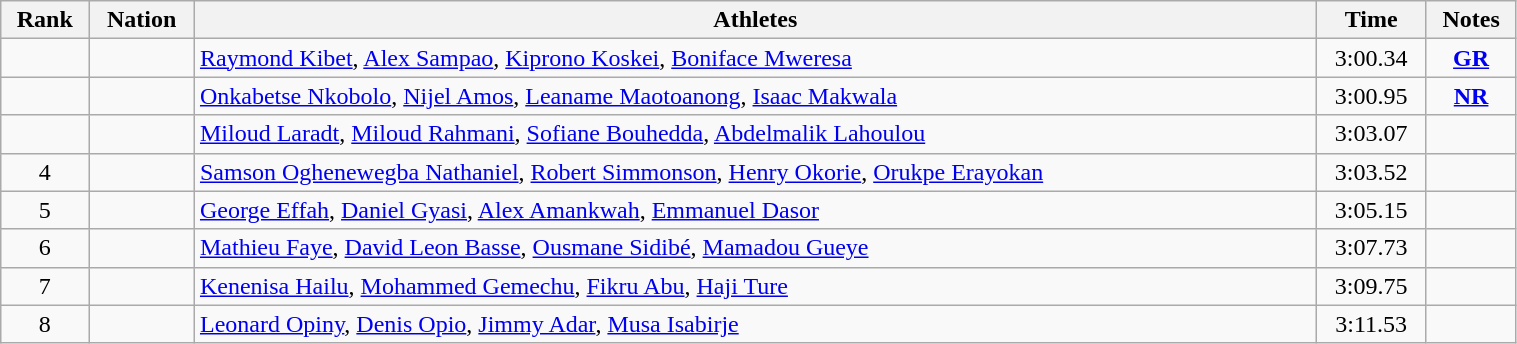<table class="wikitable sortable" width=80% style="text-align:center;">
<tr>
<th>Rank</th>
<th>Nation</th>
<th>Athletes</th>
<th>Time</th>
<th>Notes</th>
</tr>
<tr>
<td></td>
<td align=left></td>
<td align=left><a href='#'>Raymond Kibet</a>, <a href='#'>Alex Sampao</a>, <a href='#'>Kiprono Koskei</a>, <a href='#'>Boniface Mweresa</a></td>
<td>3:00.34</td>
<td><strong><a href='#'>GR</a></strong></td>
</tr>
<tr>
<td></td>
<td align=left></td>
<td align=left><a href='#'>Onkabetse Nkobolo</a>, <a href='#'>Nijel Amos</a>, <a href='#'>Leaname Maotoanong</a>, <a href='#'>Isaac Makwala</a></td>
<td>3:00.95</td>
<td><strong><a href='#'>NR</a></strong></td>
</tr>
<tr>
<td></td>
<td align=left></td>
<td align=left><a href='#'>Miloud Laradt</a>, <a href='#'>Miloud Rahmani</a>, <a href='#'>Sofiane Bouhedda</a>, <a href='#'>Abdelmalik Lahoulou</a></td>
<td>3:03.07</td>
<td></td>
</tr>
<tr>
<td>4</td>
<td align=left></td>
<td align=left><a href='#'>Samson Oghenewegba Nathaniel</a>, <a href='#'>Robert Simmonson</a>, <a href='#'>Henry Okorie</a>, <a href='#'>Orukpe Erayokan</a></td>
<td>3:03.52</td>
<td></td>
</tr>
<tr>
<td>5</td>
<td align=left></td>
<td align=left><a href='#'>George Effah</a>, <a href='#'>Daniel Gyasi</a>, <a href='#'>Alex Amankwah</a>, <a href='#'>Emmanuel Dasor</a></td>
<td>3:05.15</td>
<td></td>
</tr>
<tr>
<td>6</td>
<td align=left></td>
<td align=left><a href='#'>Mathieu Faye</a>, <a href='#'>David Leon Basse</a>, <a href='#'>Ousmane Sidibé</a>, <a href='#'>Mamadou Gueye</a></td>
<td>3:07.73</td>
<td></td>
</tr>
<tr>
<td>7</td>
<td align=left></td>
<td align=left><a href='#'>Kenenisa Hailu</a>, <a href='#'>Mohammed Gemechu</a>, <a href='#'>Fikru Abu</a>, <a href='#'>Haji Ture</a></td>
<td>3:09.75</td>
<td></td>
</tr>
<tr>
<td>8</td>
<td align=left></td>
<td align=left><a href='#'>Leonard Opiny</a>, <a href='#'>Denis Opio</a>, <a href='#'>Jimmy Adar</a>, <a href='#'>Musa Isabirje</a></td>
<td>3:11.53</td>
<td></td>
</tr>
</table>
